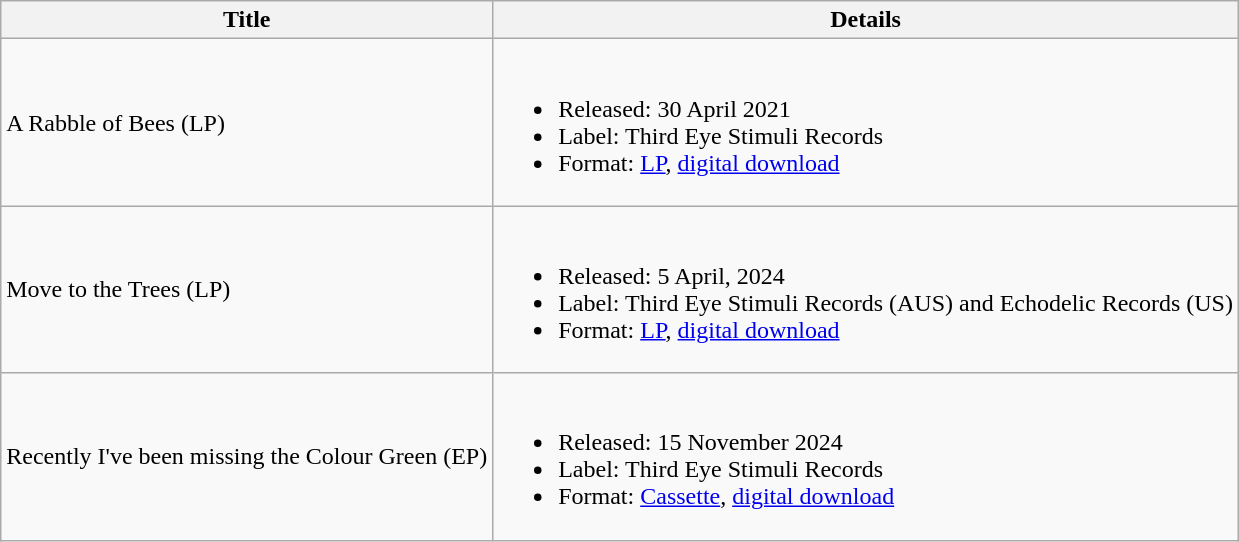<table class="wikitable">
<tr>
<th>Title</th>
<th>Details</th>
</tr>
<tr>
<td>A Rabble of Bees  (LP)</td>
<td><br><ul><li>Released: 30 April 2021</li><li>Label: Third Eye Stimuli Records</li><li>Format: <a href='#'>LP</a>,  <a href='#'>digital download</a></li></ul></td>
</tr>
<tr>
<td>Move to the Trees (LP)</td>
<td><br><ul><li>Released: 5 April, 2024</li><li>Label: Third Eye Stimuli Records (AUS) and Echodelic Records (US)</li><li>Format: <a href='#'>LP</a>,  <a href='#'>digital download</a></li></ul></td>
</tr>
<tr>
<td>Recently I've been missing the Colour Green (EP)</td>
<td><br><ul><li>Released: 15 November 2024</li><li>Label: Third Eye Stimuli Records</li><li>Format: <a href='#'>Cassette</a>,  <a href='#'>digital download</a></li></ul></td>
</tr>
</table>
